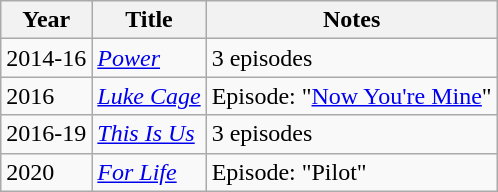<table class="wikitable">
<tr>
<th>Year</th>
<th>Title</th>
<th>Notes</th>
</tr>
<tr>
<td>2014-16</td>
<td><em><a href='#'>Power</a></em></td>
<td>3 episodes</td>
</tr>
<tr>
<td>2016</td>
<td><em><a href='#'>Luke Cage</a></em></td>
<td>Episode: "<a href='#'>Now You're Mine</a>"</td>
</tr>
<tr>
<td>2016-19</td>
<td><em><a href='#'>This Is Us</a></em></td>
<td>3 episodes</td>
</tr>
<tr>
<td>2020</td>
<td><em><a href='#'>For Life</a></em></td>
<td>Episode: "Pilot"</td>
</tr>
</table>
